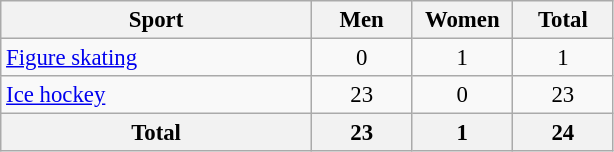<table class="wikitable" style="text-align:center; font-size: 95%">
<tr>
<th width=200>Sport</th>
<th width=60>Men</th>
<th width=60>Women</th>
<th width=60>Total</th>
</tr>
<tr>
<td align=left><a href='#'>Figure skating</a></td>
<td>0</td>
<td>1</td>
<td>1</td>
</tr>
<tr>
<td align=left><a href='#'>Ice hockey</a></td>
<td>23</td>
<td>0</td>
<td>23</td>
</tr>
<tr>
<th>Total</th>
<th>23</th>
<th>1</th>
<th>24</th>
</tr>
</table>
